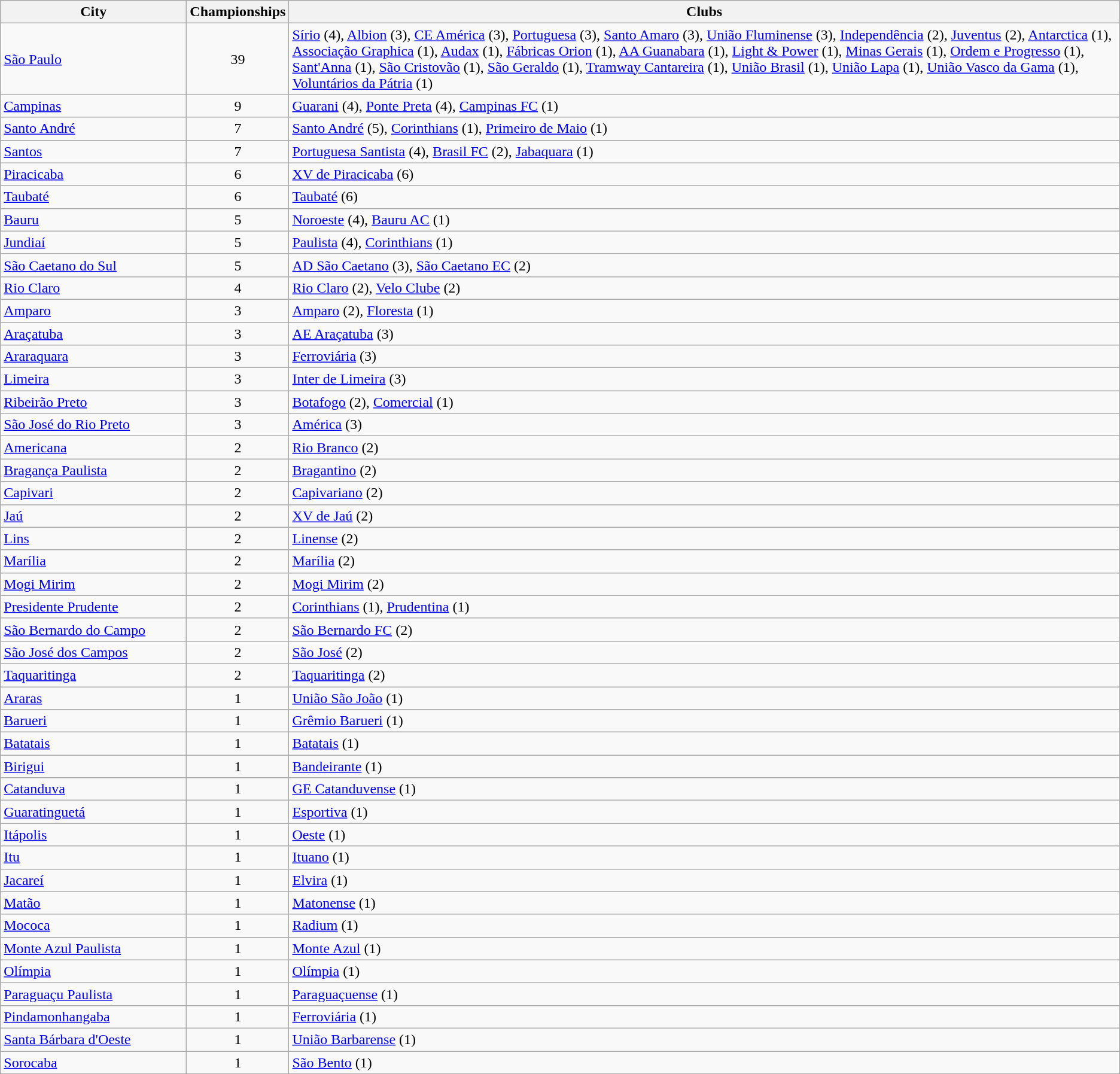<table class="wikitable sortable">
<tr>
<th style="width:200px">City</th>
<th>Championships</th>
<th>Clubs</th>
</tr>
<tr>
<td> <a href='#'>São Paulo</a></td>
<td align="center">39</td>
<td><a href='#'>Sírio</a> (4), <a href='#'>Albion</a> (3), <a href='#'>CE América</a> (3), <a href='#'>Portuguesa</a> (3), <a href='#'>Santo Amaro</a> (3), <a href='#'>União Fluminense</a> (3), <a href='#'>Independência</a> (2), <a href='#'>Juventus</a> (2), <a href='#'>Antarctica</a> (1), <a href='#'>Associação Graphica</a> (1), <a href='#'>Audax</a> (1), <a href='#'>Fábricas Orion</a> (1), <a href='#'>AA Guanabara</a> (1), <a href='#'>Light & Power</a> (1), <a href='#'>Minas Gerais</a> (1), <a href='#'>Ordem e Progresso</a> (1), <a href='#'>Sant'Anna</a> (1), <a href='#'>São Cristovão</a> (1), <a href='#'>São Geraldo</a> (1), <a href='#'>Tramway Cantareira</a> (1), <a href='#'>União Brasil</a> (1), <a href='#'>União Lapa</a> (1), <a href='#'>União Vasco da Gama</a> (1), <a href='#'>Voluntários da Pátria</a> (1)</td>
</tr>
<tr>
<td> <a href='#'>Campinas</a></td>
<td align="center">9</td>
<td><a href='#'>Guarani</a> (4), <a href='#'>Ponte Preta</a> (4), <a href='#'>Campinas FC</a> (1)</td>
</tr>
<tr>
<td> <a href='#'>Santo André</a></td>
<td align="center">7</td>
<td><a href='#'>Santo André</a> (5), <a href='#'>Corinthians</a> (1), <a href='#'>Primeiro de Maio</a> (1)</td>
</tr>
<tr>
<td> <a href='#'>Santos</a></td>
<td align="center">7</td>
<td><a href='#'>Portuguesa Santista</a> (4), <a href='#'>Brasil FC</a> (2), <a href='#'>Jabaquara</a> (1)</td>
</tr>
<tr>
<td> <a href='#'>Piracicaba</a></td>
<td align="center">6</td>
<td><a href='#'>XV de Piracicaba</a> (6)</td>
</tr>
<tr>
<td> <a href='#'>Taubaté</a></td>
<td align="center">6</td>
<td><a href='#'>Taubaté</a> (6)</td>
</tr>
<tr>
<td> <a href='#'>Bauru</a></td>
<td align="center">5</td>
<td><a href='#'>Noroeste</a> (4), <a href='#'>Bauru AC</a> (1)</td>
</tr>
<tr>
<td> <a href='#'>Jundiaí</a></td>
<td align="center">5</td>
<td><a href='#'>Paulista</a> (4), <a href='#'>Corinthians</a> (1)</td>
</tr>
<tr>
<td> <a href='#'>São Caetano do Sul</a></td>
<td align="center">5</td>
<td><a href='#'>AD São Caetano</a> (3), <a href='#'>São Caetano EC</a> (2)</td>
</tr>
<tr>
<td> <a href='#'>Rio Claro</a></td>
<td align="center">4</td>
<td><a href='#'>Rio Claro</a> (2), <a href='#'>Velo Clube</a> (2)</td>
</tr>
<tr>
<td> <a href='#'>Amparo</a></td>
<td align="center">3</td>
<td><a href='#'>Amparo</a> (2), <a href='#'>Floresta</a> (1)</td>
</tr>
<tr>
<td> <a href='#'>Araçatuba</a></td>
<td align="center">3</td>
<td><a href='#'>AE Araçatuba</a> (3)</td>
</tr>
<tr>
<td> <a href='#'>Araraquara</a></td>
<td align="center">3</td>
<td><a href='#'>Ferroviária</a> (3)</td>
</tr>
<tr>
<td> <a href='#'>Limeira</a></td>
<td align="center">3</td>
<td><a href='#'>Inter de Limeira</a> (3)</td>
</tr>
<tr>
<td> <a href='#'>Ribeirão Preto</a></td>
<td align="center">3</td>
<td><a href='#'>Botafogo</a> (2), <a href='#'>Comercial</a> (1)</td>
</tr>
<tr>
<td> <a href='#'>São José do Rio Preto</a></td>
<td align="center">3</td>
<td><a href='#'>América</a> (3)</td>
</tr>
<tr>
<td> <a href='#'>Americana</a></td>
<td align="center">2</td>
<td><a href='#'>Rio Branco</a> (2)</td>
</tr>
<tr>
<td> <a href='#'>Bragança Paulista</a></td>
<td align="center">2</td>
<td><a href='#'>Bragantino</a> (2)</td>
</tr>
<tr>
<td> <a href='#'>Capivari</a></td>
<td align="center">2</td>
<td><a href='#'>Capivariano</a> (2)</td>
</tr>
<tr>
<td> <a href='#'>Jaú</a></td>
<td align="center">2</td>
<td><a href='#'>XV de Jaú</a> (2)</td>
</tr>
<tr>
<td> <a href='#'>Lins</a></td>
<td align="center">2</td>
<td><a href='#'>Linense</a> (2)</td>
</tr>
<tr>
<td> <a href='#'>Marília</a></td>
<td align="center">2</td>
<td><a href='#'>Marília</a> (2)</td>
</tr>
<tr>
<td> <a href='#'>Mogi Mirim</a></td>
<td align="center">2</td>
<td><a href='#'>Mogi Mirim</a> (2)</td>
</tr>
<tr>
<td> <a href='#'>Presidente Prudente</a></td>
<td align="center">2</td>
<td><a href='#'>Corinthians</a> (1), <a href='#'>Prudentina</a> (1)</td>
</tr>
<tr>
<td> <a href='#'>São Bernardo do Campo</a></td>
<td align="center">2</td>
<td><a href='#'>São Bernardo FC</a> (2)</td>
</tr>
<tr>
<td> <a href='#'>São José dos Campos</a></td>
<td align="center">2</td>
<td><a href='#'>São José</a> (2)</td>
</tr>
<tr>
<td> <a href='#'>Taquaritinga</a></td>
<td align="center">2</td>
<td><a href='#'>Taquaritinga</a> (2)</td>
</tr>
<tr>
<td> <a href='#'>Araras</a></td>
<td align="center">1</td>
<td><a href='#'>União São João</a> (1)</td>
</tr>
<tr>
<td> <a href='#'>Barueri</a></td>
<td align="center">1</td>
<td><a href='#'>Grêmio Barueri</a> (1)</td>
</tr>
<tr>
<td> <a href='#'>Batatais</a></td>
<td align="center">1</td>
<td><a href='#'>Batatais</a> (1)</td>
</tr>
<tr>
<td> <a href='#'>Birigui</a></td>
<td align="center">1</td>
<td><a href='#'>Bandeirante</a> (1)</td>
</tr>
<tr>
<td> <a href='#'>Catanduva</a></td>
<td align="center">1</td>
<td><a href='#'>GE Catanduvense</a> (1)</td>
</tr>
<tr>
<td> <a href='#'>Guaratinguetá</a></td>
<td align="center">1</td>
<td><a href='#'>Esportiva</a> (1)</td>
</tr>
<tr>
<td> <a href='#'>Itápolis</a></td>
<td align="center">1</td>
<td><a href='#'>Oeste</a> (1)</td>
</tr>
<tr>
<td> <a href='#'>Itu</a></td>
<td align="center">1</td>
<td><a href='#'>Ituano</a> (1)</td>
</tr>
<tr>
<td> <a href='#'>Jacareí</a></td>
<td align="center">1</td>
<td><a href='#'>Elvira</a> (1)</td>
</tr>
<tr>
<td> <a href='#'>Matão</a></td>
<td align="center">1</td>
<td><a href='#'>Matonense</a> (1)</td>
</tr>
<tr>
<td> <a href='#'>Mococa</a></td>
<td align="center">1</td>
<td><a href='#'>Radium</a> (1)</td>
</tr>
<tr>
<td> <a href='#'>Monte Azul Paulista</a></td>
<td align="center">1</td>
<td><a href='#'>Monte Azul</a> (1)</td>
</tr>
<tr>
<td> <a href='#'>Olímpia</a></td>
<td align="center">1</td>
<td><a href='#'>Olímpia</a> (1)</td>
</tr>
<tr>
<td> <a href='#'>Paraguaçu Paulista</a></td>
<td align="center">1</td>
<td><a href='#'>Paraguaçuense</a> (1)</td>
</tr>
<tr>
<td> <a href='#'>Pindamonhangaba</a></td>
<td align="center">1</td>
<td><a href='#'>Ferroviária</a> (1)</td>
</tr>
<tr>
<td> <a href='#'>Santa Bárbara d'Oeste</a></td>
<td align="center">1</td>
<td><a href='#'>União Barbarense</a> (1)</td>
</tr>
<tr>
<td> <a href='#'>Sorocaba</a></td>
<td align="center">1</td>
<td><a href='#'>São Bento</a> (1)</td>
</tr>
</table>
